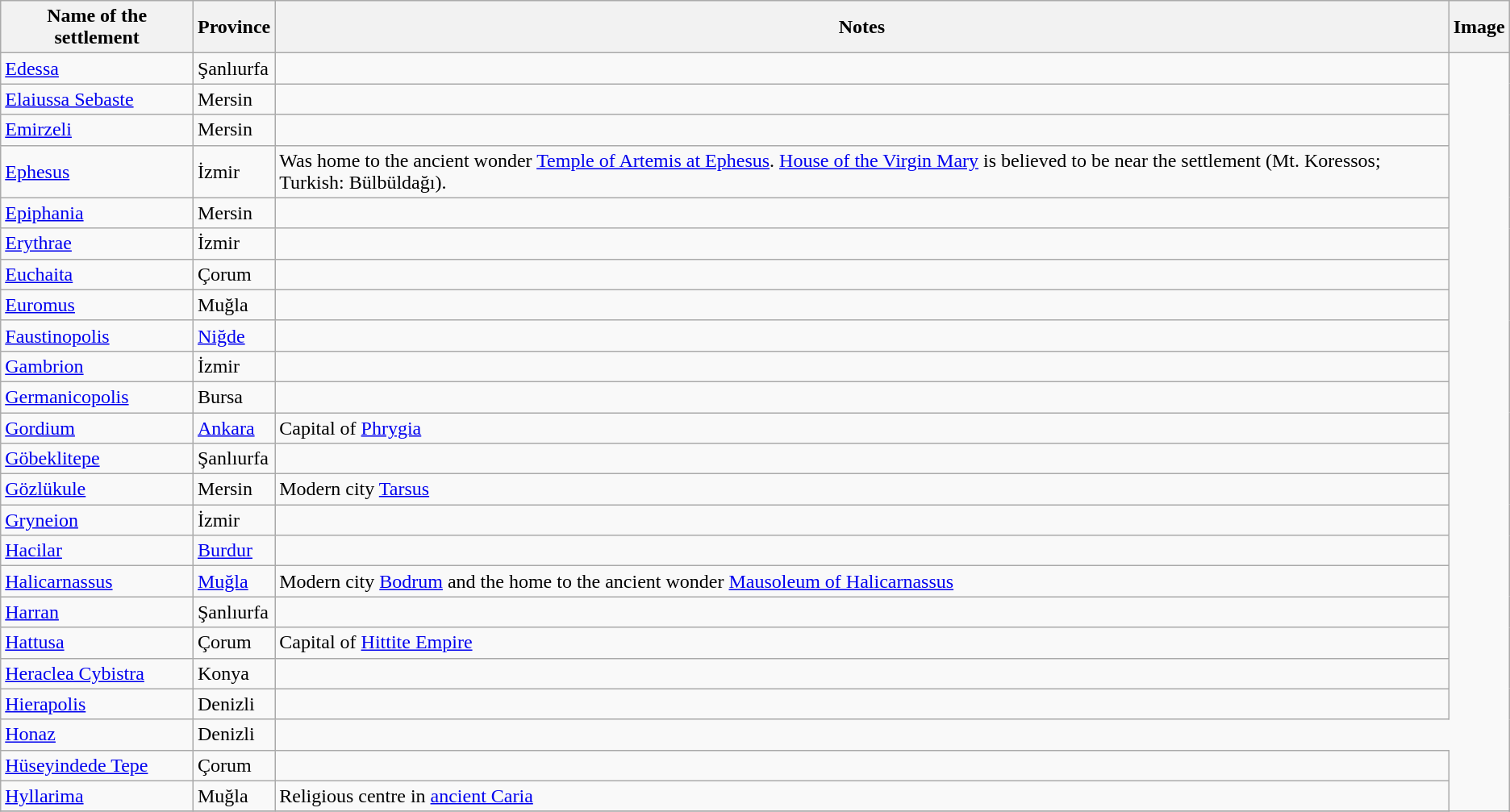<table class="sortable wikitable">
<tr>
<th>Name of the settlement</th>
<th>Province</th>
<th>Notes</th>
<th>Image</th>
</tr>
<tr>
<td><a href='#'>Edessa</a></td>
<td>Şanlıurfa</td>
<td></td>
</tr>
<tr>
<td><a href='#'>Elaiussa Sebaste</a></td>
<td>Mersin</td>
<td></td>
</tr>
<tr>
<td><a href='#'>Emirzeli</a></td>
<td>Mersin</td>
<td></td>
</tr>
<tr>
<td><a href='#'>Ephesus</a></td>
<td>İzmir</td>
<td>Was home to the ancient wonder <a href='#'>Temple of Artemis at Ephesus</a>. <a href='#'>House of the Virgin Mary</a> is believed to be near the settlement (Mt. Koressos; Turkish: Bülbüldağı).</td>
</tr>
<tr>
<td><a href='#'>Epiphania</a></td>
<td>Mersin</td>
<td></td>
</tr>
<tr>
<td><a href='#'>Erythrae</a></td>
<td>İzmir</td>
<td></td>
</tr>
<tr>
<td><a href='#'>Euchaita</a></td>
<td>Çorum</td>
<td></td>
</tr>
<tr>
<td><a href='#'>Euromus</a></td>
<td>Muğla</td>
<td></td>
</tr>
<tr>
<td><a href='#'>Faustinopolis</a></td>
<td><a href='#'>Niğde</a></td>
<td></td>
</tr>
<tr>
<td><a href='#'>Gambrion</a></td>
<td>İzmir</td>
<td></td>
</tr>
<tr>
<td><a href='#'>Germanicopolis</a></td>
<td>Bursa</td>
<td></td>
</tr>
<tr>
<td><a href='#'>Gordium</a></td>
<td><a href='#'>Ankara</a></td>
<td>Capital of <a href='#'>Phrygia</a></td>
</tr>
<tr>
<td><a href='#'>Göbeklitepe</a></td>
<td>Şanlıurfa</td>
<td></td>
</tr>
<tr>
<td><a href='#'>Gözlükule</a></td>
<td>Mersin</td>
<td>Modern city <a href='#'>Tarsus</a></td>
</tr>
<tr>
<td><a href='#'>Gryneion</a></td>
<td>İzmir</td>
<td></td>
</tr>
<tr>
<td><a href='#'>Hacilar</a></td>
<td><a href='#'>Burdur</a></td>
<td></td>
</tr>
<tr>
<td><a href='#'>Halicarnassus</a></td>
<td><a href='#'>Muğla</a></td>
<td>Modern city <a href='#'>Bodrum</a> and the home to the ancient wonder <a href='#'>Mausoleum of Halicarnassus</a></td>
</tr>
<tr>
<td><a href='#'>Harran</a></td>
<td>Şanlıurfa</td>
<td></td>
</tr>
<tr>
<td><a href='#'>Hattusa</a></td>
<td>Çorum</td>
<td>Capital of <a href='#'>Hittite Empire</a></td>
</tr>
<tr>
<td><a href='#'>Heraclea Cybistra</a></td>
<td>Konya</td>
<td></td>
</tr>
<tr>
<td><a href='#'>Hierapolis</a></td>
<td>Denizli</td>
<td></td>
</tr>
<tr>
<td><a href='#'>Honaz</a></td>
<td>Denizli</td>
</tr>
<tr>
<td><a href='#'>Hüseyindede Tepe</a></td>
<td>Çorum</td>
<td></td>
</tr>
<tr>
<td><a href='#'>Hyllarima</a></td>
<td>Muğla</td>
<td>Religious centre in <a href='#'>ancient Caria</a></td>
</tr>
<tr>
</tr>
</table>
